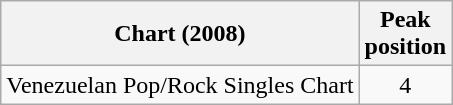<table class="wikitable sortable">
<tr>
<th align="left">Chart (2008)</th>
<th style="text-align:center;">Peak<br>position</th>
</tr>
<tr>
<td align="left">Venezuelan Pop/Rock Singles Chart</td>
<td style="text-align:center;">4</td>
</tr>
</table>
